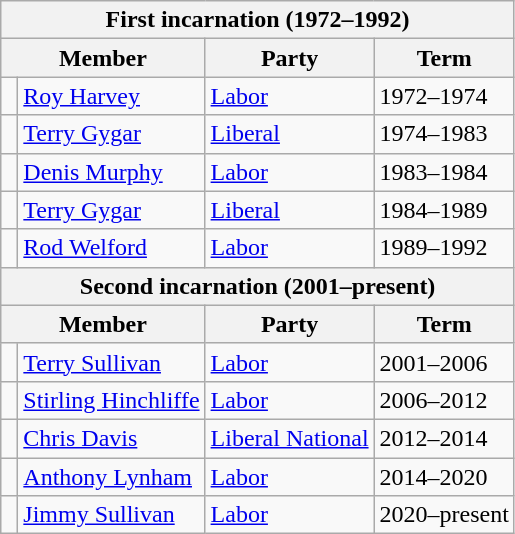<table class="wikitable">
<tr>
<th colspan="4">First incarnation (1972–1992)</th>
</tr>
<tr>
<th colspan="2">Member</th>
<th>Party</th>
<th>Term</th>
</tr>
<tr>
<td> </td>
<td><a href='#'>Roy Harvey</a></td>
<td><a href='#'>Labor</a></td>
<td>1972–1974</td>
</tr>
<tr>
<td> </td>
<td><a href='#'>Terry Gygar</a></td>
<td><a href='#'>Liberal</a></td>
<td>1974–1983</td>
</tr>
<tr>
<td> </td>
<td><a href='#'>Denis Murphy</a></td>
<td><a href='#'>Labor</a></td>
<td>1983–1984</td>
</tr>
<tr>
<td> </td>
<td><a href='#'>Terry Gygar</a></td>
<td><a href='#'>Liberal</a></td>
<td>1984–1989</td>
</tr>
<tr>
<td> </td>
<td><a href='#'>Rod Welford</a></td>
<td><a href='#'>Labor</a></td>
<td>1989–1992</td>
</tr>
<tr>
<th colspan="4">Second incarnation (2001–present)</th>
</tr>
<tr>
<th colspan="2">Member</th>
<th>Party</th>
<th>Term</th>
</tr>
<tr>
<td> </td>
<td><a href='#'>Terry Sullivan</a></td>
<td><a href='#'>Labor</a></td>
<td>2001–2006</td>
</tr>
<tr>
<td> </td>
<td><a href='#'>Stirling Hinchliffe</a></td>
<td><a href='#'>Labor</a></td>
<td>2006–2012</td>
</tr>
<tr>
<td> </td>
<td><a href='#'>Chris Davis</a></td>
<td><a href='#'>Liberal National</a></td>
<td>2012–2014</td>
</tr>
<tr>
<td> </td>
<td><a href='#'>Anthony Lynham</a></td>
<td><a href='#'>Labor</a></td>
<td>2014–2020</td>
</tr>
<tr>
<td> </td>
<td><a href='#'>Jimmy Sullivan</a></td>
<td><a href='#'>Labor</a></td>
<td>2020–present</td>
</tr>
</table>
